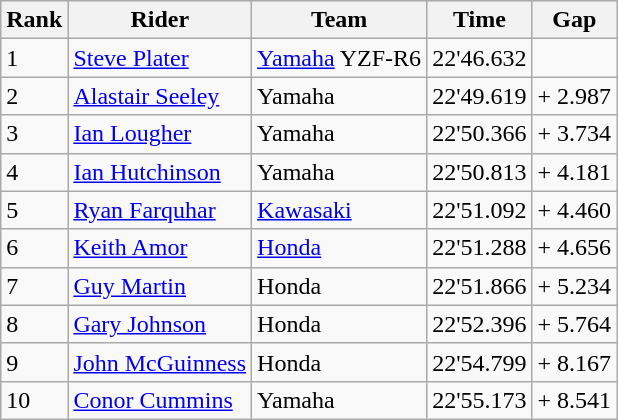<table class="wikitable">
<tr style="background:#efefef;">
<th>Rank</th>
<th>Rider</th>
<th>Team</th>
<th>Time</th>
<th>Gap</th>
</tr>
<tr>
<td>1</td>
<td> <a href='#'>Steve Plater</a></td>
<td><a href='#'>Yamaha</a> YZF-R6</td>
<td>22'46.632</td>
<td></td>
</tr>
<tr>
<td>2</td>
<td> <a href='#'>Alastair Seeley</a></td>
<td>Yamaha</td>
<td>22'49.619</td>
<td>+ 2.987</td>
</tr>
<tr>
<td>3</td>
<td> <a href='#'>Ian Lougher</a></td>
<td>Yamaha</td>
<td>22'50.366</td>
<td>+ 3.734</td>
</tr>
<tr>
<td>4</td>
<td> <a href='#'>Ian Hutchinson</a></td>
<td>Yamaha</td>
<td>22'50.813</td>
<td>+ 4.181</td>
</tr>
<tr>
<td>5</td>
<td> <a href='#'>Ryan Farquhar</a></td>
<td><a href='#'>Kawasaki</a></td>
<td>22'51.092</td>
<td>+ 4.460</td>
</tr>
<tr>
<td>6</td>
<td> <a href='#'>Keith Amor</a></td>
<td><a href='#'>Honda</a></td>
<td>22'51.288</td>
<td>+ 4.656</td>
</tr>
<tr>
<td>7</td>
<td> <a href='#'>Guy Martin</a></td>
<td>Honda</td>
<td>22'51.866</td>
<td>+ 5.234</td>
</tr>
<tr>
<td>8</td>
<td> <a href='#'>Gary Johnson</a></td>
<td>Honda</td>
<td>22'52.396</td>
<td>+ 5.764</td>
</tr>
<tr>
<td>9</td>
<td> <a href='#'>John McGuinness</a></td>
<td>Honda</td>
<td>22'54.799</td>
<td>+ 8.167</td>
</tr>
<tr>
<td>10</td>
<td> <a href='#'>Conor Cummins</a></td>
<td>Yamaha</td>
<td>22'55.173</td>
<td>+ 8.541</td>
</tr>
</table>
